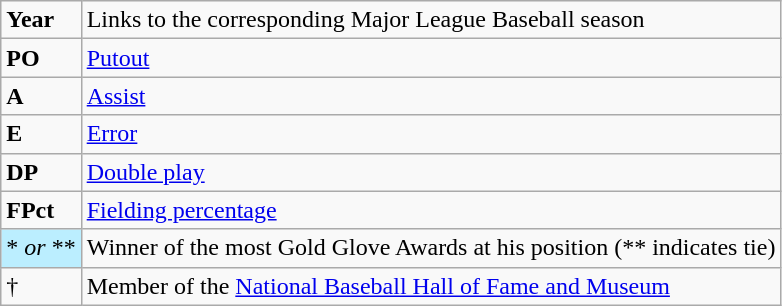<table class="wikitable" border="1">
<tr>
<td><strong>Year</strong></td>
<td>Links to the corresponding Major League Baseball season</td>
</tr>
<tr>
<td><strong>PO</strong></td>
<td><a href='#'>Putout</a></td>
</tr>
<tr>
<td><strong>A</strong></td>
<td><a href='#'>Assist</a></td>
</tr>
<tr>
<td><strong>E</strong></td>
<td><a href='#'>Error</a></td>
</tr>
<tr>
<td><strong>DP</strong></td>
<td><a href='#'>Double play</a></td>
</tr>
<tr>
<td><strong>FPct</strong></td>
<td><a href='#'>Fielding percentage</a></td>
</tr>
<tr>
<td bgcolor=#bbeeff>* <em>or</em> **</td>
<td>Winner of the most Gold Glove Awards at his position (** indicates tie)</td>
</tr>
<tr>
<td>†</td>
<td>Member of the <a href='#'>National Baseball Hall of Fame and Museum</a></td>
</tr>
</table>
